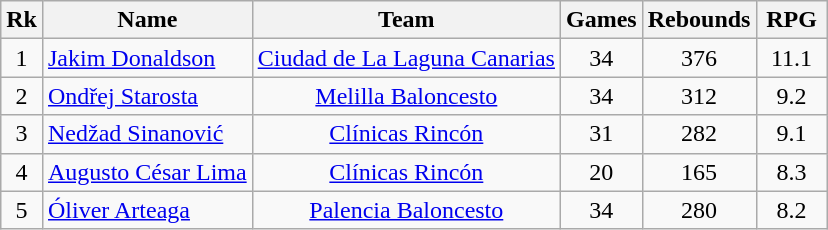<table class="wikitable" style="text-align: center;">
<tr>
<th>Rk</th>
<th>Name</th>
<th>Team</th>
<th>Games</th>
<th>Rebounds</th>
<th width=40>RPG</th>
</tr>
<tr>
<td>1</td>
<td align="left"> <a href='#'>Jakim Donaldson</a></td>
<td><a href='#'>Ciudad de La Laguna Canarias</a></td>
<td>34</td>
<td>376</td>
<td>11.1</td>
</tr>
<tr>
<td>2</td>
<td align="left"> <a href='#'>Ondřej Starosta</a></td>
<td><a href='#'>Melilla Baloncesto</a></td>
<td>34</td>
<td>312</td>
<td>9.2</td>
</tr>
<tr>
<td>3</td>
<td align="left"> <a href='#'>Nedžad Sinanović</a></td>
<td><a href='#'>Clínicas Rincón</a></td>
<td>31</td>
<td>282</td>
<td>9.1</td>
</tr>
<tr>
<td>4</td>
<td align="left"> <a href='#'>Augusto César Lima</a></td>
<td><a href='#'>Clínicas Rincón</a></td>
<td>20</td>
<td>165</td>
<td>8.3</td>
</tr>
<tr>
<td>5</td>
<td align="left"> <a href='#'>Óliver Arteaga</a></td>
<td><a href='#'>Palencia Baloncesto</a></td>
<td>34</td>
<td>280</td>
<td>8.2</td>
</tr>
</table>
